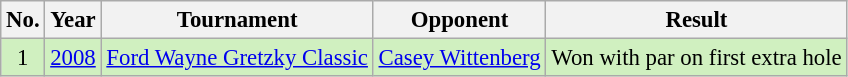<table class="wikitable" style="font-size:95%;">
<tr>
<th>No.</th>
<th>Year</th>
<th>Tournament</th>
<th>Opponent</th>
<th>Result</th>
</tr>
<tr style="background:#D0F0C0;">
<td align=center>1</td>
<td><a href='#'>2008</a></td>
<td><a href='#'>Ford Wayne Gretzky Classic</a></td>
<td> <a href='#'>Casey Wittenberg</a></td>
<td>Won with par on first extra hole</td>
</tr>
</table>
